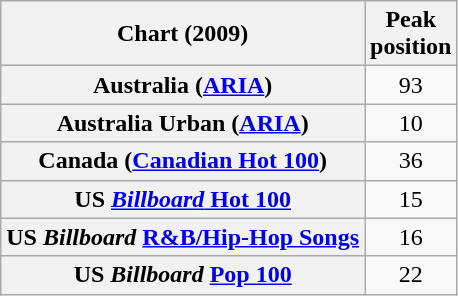<table class="wikitable sortable plainrowheaders">
<tr>
<th>Chart (2009)</th>
<th>Peak<br>position</th>
</tr>
<tr>
<th scope="row">Australia (<a href='#'>ARIA</a>)</th>
<td style="text-align:center;">93</td>
</tr>
<tr>
<th scope="row">Australia Urban (<a href='#'>ARIA</a>)</th>
<td style="text-align:center;">10</td>
</tr>
<tr>
<th scope="row">Canada (<a href='#'>Canadian Hot 100</a>)</th>
<td style="text-align:center;">36</td>
</tr>
<tr>
<th scope="row">US <a href='#'><em>Billboard</em> Hot 100</a></th>
<td style="text-align:center;">15</td>
</tr>
<tr>
<th scope="row">US <em>Billboard</em> <a href='#'>R&B/Hip-Hop Songs</a></th>
<td style="text-align:center;">16</td>
</tr>
<tr>
<th scope="row">US <em>Billboard</em> <a href='#'>Pop 100</a></th>
<td style="text-align:center;">22</td>
</tr>
</table>
